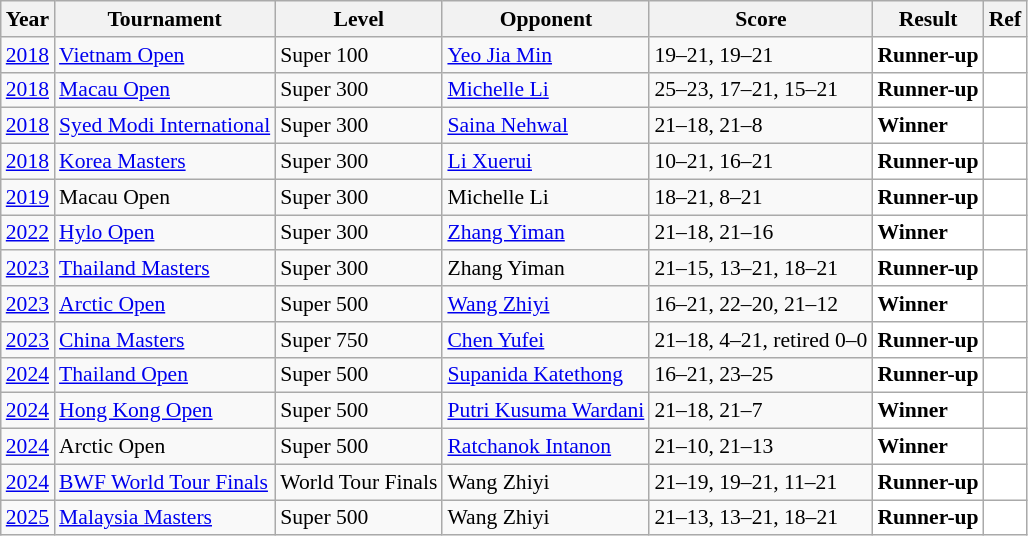<table class="sortable wikitable" style="font-size: 90%;">
<tr>
<th>Year</th>
<th>Tournament</th>
<th>Level</th>
<th>Opponent</th>
<th>Score</th>
<th>Result</th>
<th>Ref</th>
</tr>
<tr>
<td align="center"><a href='#'>2018</a></td>
<td align="left"><a href='#'>Vietnam Open</a></td>
<td align="left">Super 100</td>
<td align="left"> <a href='#'>Yeo Jia Min</a></td>
<td align="left">19–21, 19–21</td>
<td style="text-align:left; background:white"> <strong>Runner-up</strong></td>
<td style="text-align:center; background:white"></td>
</tr>
<tr>
<td align="center"><a href='#'>2018</a></td>
<td align="left"><a href='#'>Macau Open</a></td>
<td align="left">Super 300</td>
<td align="left"> <a href='#'>Michelle Li</a></td>
<td align="left">25–23, 17–21, 15–21</td>
<td style="text-align:left; background:white"> <strong>Runner-up</strong></td>
<td style="text-align:center; background:white"></td>
</tr>
<tr>
<td align="center"><a href='#'>2018</a></td>
<td align="left"><a href='#'>Syed Modi International</a></td>
<td align="left">Super 300</td>
<td align="left"> <a href='#'>Saina Nehwal</a></td>
<td align="left">21–18, 21–8</td>
<td style="text-align:left; background:white"> <strong>Winner</strong></td>
<td style="text-align:center; background:white"></td>
</tr>
<tr>
<td align="center"><a href='#'>2018</a></td>
<td align="left"><a href='#'>Korea Masters</a></td>
<td align="left">Super 300</td>
<td align="left"> <a href='#'>Li Xuerui</a></td>
<td align="left">10–21, 16–21</td>
<td style="text-align:left; background:white"> <strong>Runner-up</strong></td>
<td style="text-align:center; background:white"></td>
</tr>
<tr>
<td align="center"><a href='#'>2019</a></td>
<td align="left">Macau Open</td>
<td align="left">Super 300</td>
<td align="left"> Michelle Li</td>
<td align="left">18–21, 8–21</td>
<td style="text-align:left; background:white"> <strong>Runner-up</strong></td>
<td style="text-align:center; background:white"></td>
</tr>
<tr>
<td align="center"><a href='#'>2022</a></td>
<td align="left"><a href='#'>Hylo Open</a></td>
<td align="left">Super 300</td>
<td align="left"> <a href='#'>Zhang Yiman</a></td>
<td align="left">21–18, 21–16</td>
<td style="text-align:left; background:white"> <strong>Winner</strong></td>
<td style="text-align:center; background:white"></td>
</tr>
<tr>
<td align="center"><a href='#'>2023</a></td>
<td align="left"><a href='#'>Thailand Masters</a></td>
<td align="left">Super 300</td>
<td align="left"> Zhang Yiman</td>
<td align="left">21–15, 13–21, 18–21</td>
<td style="text-align:left; background:white"> <strong>Runner-up</strong></td>
<td style="text-align:center; background:white"></td>
</tr>
<tr>
<td align="center"><a href='#'>2023</a></td>
<td align="left"><a href='#'>Arctic Open</a></td>
<td align="left">Super 500</td>
<td align="left"> <a href='#'>Wang Zhiyi</a></td>
<td align="left">16–21, 22–20, 21–12</td>
<td style="text-align:left; background:white"> <strong>Winner</strong></td>
<td style="text-align:center; background:white"></td>
</tr>
<tr>
<td align="center"><a href='#'>2023</a></td>
<td align="left"><a href='#'>China Masters</a></td>
<td align="left">Super 750</td>
<td align="left"> <a href='#'>Chen Yufei</a></td>
<td align="left">21–18, 4–21, retired 0–0</td>
<td style="text-align:left; background:white"> <strong>Runner-up</strong></td>
<td style="text-align:center; background:white"></td>
</tr>
<tr>
<td align="center"><a href='#'>2024</a></td>
<td align="left"><a href='#'>Thailand Open</a></td>
<td align="left">Super 500</td>
<td align="left"> <a href='#'>Supanida Katethong</a></td>
<td align="left">16–21, 23–25</td>
<td style="text-align:left; background:white"> <strong>Runner-up</strong></td>
<td style="text-align:left; background:white"></td>
</tr>
<tr>
<td align="center"><a href='#'>2024</a></td>
<td align="left"><a href='#'>Hong Kong Open</a></td>
<td align="left">Super 500</td>
<td align="left"> <a href='#'>Putri Kusuma Wardani</a></td>
<td align="left">21–18, 21–7</td>
<td style="text-align:left; background:white"> <strong>Winner</strong></td>
<td style="text-align:center; background:white"></td>
</tr>
<tr>
<td align="center"><a href='#'>2024</a></td>
<td align="left">Arctic Open</td>
<td align="left">Super 500</td>
<td align="left"> <a href='#'>Ratchanok Intanon</a></td>
<td align="left">21–10, 21–13</td>
<td style="text-align:left; background:white"> <strong>Winner</strong></td>
<td style="text-align:center; background:white"></td>
</tr>
<tr>
<td align="center"><a href='#'>2024</a></td>
<td align="left"><a href='#'>BWF World Tour Finals</a></td>
<td align="left">World Tour Finals</td>
<td align="left"> Wang Zhiyi</td>
<td align="left">21–19, 19–21, 11–21</td>
<td style="text-align:left; background:white"> <strong>Runner-up</strong></td>
<td style="text-align:center; background:white"></td>
</tr>
<tr>
<td align="center"><a href='#'>2025</a></td>
<td align="left"><a href='#'>Malaysia Masters</a></td>
<td align="left">Super 500</td>
<td align="left"> Wang Zhiyi</td>
<td align="left">21–13, 13–21, 18–21</td>
<td style="text-align:left; background:white"> <strong>Runner-up</strong></td>
<td style="text-align:center; background: white"></td>
</tr>
</table>
